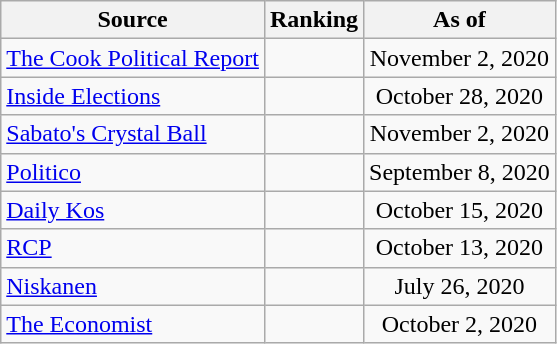<table class="wikitable" style="text-align:center">
<tr>
<th>Source</th>
<th>Ranking</th>
<th>As of</th>
</tr>
<tr>
<td align=left><a href='#'>The Cook Political Report</a></td>
<td></td>
<td>November 2, 2020</td>
</tr>
<tr>
<td align=left><a href='#'>Inside Elections</a></td>
<td></td>
<td>October 28, 2020</td>
</tr>
<tr>
<td align=left><a href='#'>Sabato's Crystal Ball</a></td>
<td></td>
<td>November 2, 2020</td>
</tr>
<tr>
<td align="left"><a href='#'>Politico</a></td>
<td></td>
<td>September 8, 2020</td>
</tr>
<tr>
<td align="left"><a href='#'>Daily Kos</a></td>
<td></td>
<td>October 15, 2020</td>
</tr>
<tr>
<td align="left"><a href='#'>RCP</a></td>
<td></td>
<td>October 13, 2020</td>
</tr>
<tr>
<td align="left"><a href='#'>Niskanen</a></td>
<td></td>
<td>July 26, 2020</td>
</tr>
<tr>
<td align="left"><a href='#'>The Economist</a></td>
<td></td>
<td>October 2, 2020</td>
</tr>
</table>
